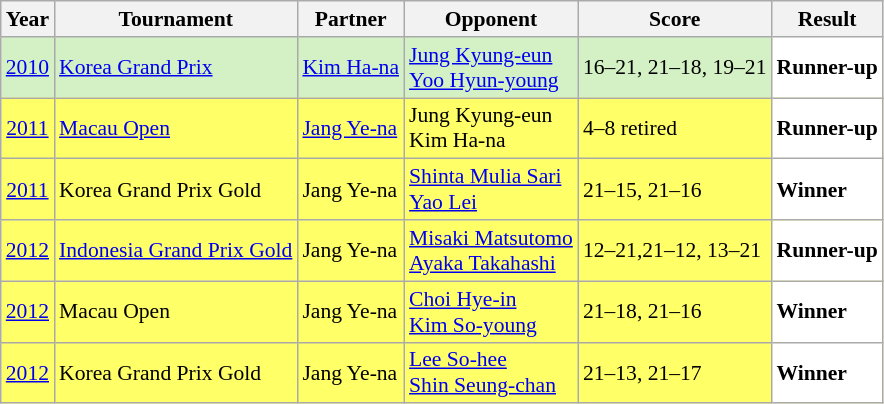<table class="sortable wikitable" style="font-size: 90%;">
<tr>
<th>Year</th>
<th>Tournament</th>
<th>Partner</th>
<th>Opponent</th>
<th>Score</th>
<th>Result</th>
</tr>
<tr style="background:#D4F1C5">
<td align="center"><a href='#'>2010</a></td>
<td align="left"><a href='#'>Korea Grand Prix</a></td>
<td align="left"> <a href='#'>Kim Ha-na</a></td>
<td align="left"> <a href='#'>Jung Kyung-eun</a> <br>  <a href='#'>Yoo Hyun-young</a></td>
<td align="left">16–21, 21–18, 19–21</td>
<td style="text-align:left; background:white"> <strong>Runner-up</strong></td>
</tr>
<tr style="background:#FFFF67">
<td align="center"><a href='#'>2011</a></td>
<td align="left"><a href='#'>Macau Open</a></td>
<td align="left"> <a href='#'>Jang Ye-na</a></td>
<td align="left"> Jung Kyung-eun <br>  Kim Ha-na</td>
<td align="left">4–8 retired</td>
<td style="text-align:left; background:white"> <strong>Runner-up</strong></td>
</tr>
<tr style="background:#FFFF67">
<td align="center"><a href='#'>2011</a></td>
<td align="left">Korea Grand Prix Gold</td>
<td align="left"> Jang Ye-na</td>
<td align="left"> <a href='#'>Shinta Mulia Sari</a> <br>  <a href='#'>Yao Lei</a></td>
<td align="left">21–15, 21–16</td>
<td style="text-align:left; background:white"> <strong>Winner</strong></td>
</tr>
<tr style="background:#FFFF67">
<td align="center"><a href='#'>2012</a></td>
<td align="left"><a href='#'>Indonesia Grand Prix Gold</a></td>
<td align="left"> Jang Ye-na</td>
<td align="left"> <a href='#'>Misaki Matsutomo</a> <br>  <a href='#'>Ayaka Takahashi</a></td>
<td align="left">12–21,21–12, 13–21</td>
<td style="text-align:left; background:white"> <strong>Runner-up</strong></td>
</tr>
<tr style="background:#FFFF67">
<td align="center"><a href='#'>2012</a></td>
<td align="left">Macau Open</td>
<td align="left"> Jang Ye-na</td>
<td align="left"> <a href='#'>Choi Hye-in</a> <br>  <a href='#'>Kim So-young</a></td>
<td align="left">21–18, 21–16</td>
<td style="text-align:left; background:white"> <strong>Winner</strong></td>
</tr>
<tr style="background:#FFFF67">
<td align="center"><a href='#'>2012</a></td>
<td align="left">Korea Grand Prix Gold</td>
<td align="left"> Jang Ye-na</td>
<td align="left"> <a href='#'>Lee So-hee</a> <br>  <a href='#'>Shin Seung-chan</a></td>
<td align="left">21–13, 21–17</td>
<td style="text-align:left; background:white"> <strong>Winner</strong></td>
</tr>
</table>
